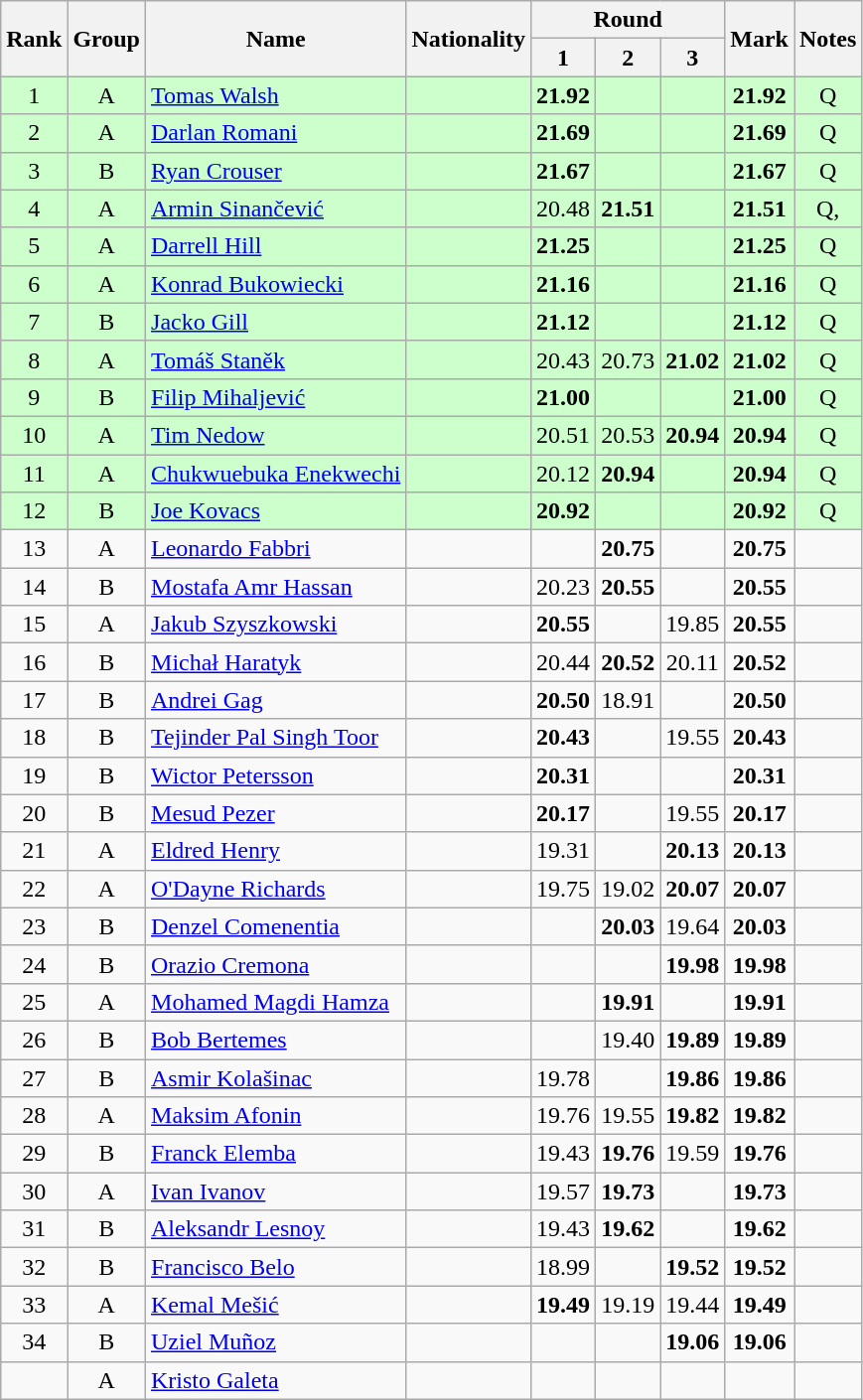<table class="wikitable sortable" style="text-align:center">
<tr>
<th rowspan=2>Rank</th>
<th rowspan=2>Group</th>
<th rowspan=2>Name</th>
<th rowspan=2>Nationality</th>
<th colspan=3>Round</th>
<th rowspan=2>Mark</th>
<th rowspan=2>Notes</th>
</tr>
<tr>
<th>1</th>
<th>2</th>
<th>3</th>
</tr>
<tr bgcolor=ccffcc>
<td>1</td>
<td>A</td>
<td align=left><a href='#'>Tomas Walsh</a></td>
<td align=left></td>
<td><strong>21.92</strong></td>
<td></td>
<td></td>
<td><strong>21.92</strong></td>
<td>Q</td>
</tr>
<tr bgcolor=ccffcc>
<td>2</td>
<td>A</td>
<td align=left><a href='#'>Darlan Romani</a></td>
<td align=left></td>
<td><strong>21.69</strong></td>
<td></td>
<td></td>
<td><strong>21.69</strong></td>
<td>Q</td>
</tr>
<tr bgcolor=ccffcc>
<td>3</td>
<td>B</td>
<td align=left><a href='#'>Ryan Crouser</a></td>
<td align=left></td>
<td><strong>21.67</strong></td>
<td></td>
<td></td>
<td><strong>21.67</strong></td>
<td>Q</td>
</tr>
<tr bgcolor=ccffcc>
<td>4</td>
<td>A</td>
<td align=left><a href='#'>Armin Sinančević</a></td>
<td align=left></td>
<td>20.48</td>
<td><strong>21.51</strong></td>
<td></td>
<td><strong>21.51</strong></td>
<td>Q, </td>
</tr>
<tr bgcolor=ccffcc>
<td>5</td>
<td>A</td>
<td align=left><a href='#'>Darrell Hill</a></td>
<td align=left></td>
<td><strong>21.25</strong></td>
<td></td>
<td></td>
<td><strong>21.25</strong></td>
<td>Q</td>
</tr>
<tr bgcolor=ccffcc>
<td>6</td>
<td>A</td>
<td align=left><a href='#'>Konrad Bukowiecki</a></td>
<td align=left></td>
<td><strong>21.16</strong></td>
<td></td>
<td></td>
<td><strong>21.16</strong></td>
<td>Q</td>
</tr>
<tr bgcolor=ccffcc>
<td>7</td>
<td>B</td>
<td align=left><a href='#'>Jacko Gill</a></td>
<td align=left></td>
<td><strong>21.12</strong></td>
<td></td>
<td></td>
<td><strong>21.12</strong></td>
<td>Q</td>
</tr>
<tr bgcolor=ccffcc>
<td>8</td>
<td>A</td>
<td align=left><a href='#'>Tomáš Staněk</a></td>
<td align=left></td>
<td>20.43</td>
<td>20.73</td>
<td><strong>21.02</strong></td>
<td><strong>21.02</strong></td>
<td>Q</td>
</tr>
<tr bgcolor=ccffcc>
<td>9</td>
<td>B</td>
<td align=left><a href='#'>Filip Mihaljević</a></td>
<td align=left></td>
<td><strong>21.00</strong></td>
<td></td>
<td></td>
<td><strong>21.00</strong></td>
<td>Q</td>
</tr>
<tr bgcolor=ccffcc>
<td>10</td>
<td>A</td>
<td align=left><a href='#'>Tim Nedow</a></td>
<td align=left></td>
<td>20.51</td>
<td>20.53</td>
<td><strong>20.94</strong></td>
<td><strong>20.94</strong></td>
<td>Q</td>
</tr>
<tr bgcolor=ccffcc>
<td>11</td>
<td>A</td>
<td align=left><a href='#'>Chukwuebuka Enekwechi</a></td>
<td align=left></td>
<td>20.12</td>
<td><strong>20.94</strong></td>
<td></td>
<td><strong>20.94</strong></td>
<td>Q</td>
</tr>
<tr bgcolor=ccffcc>
<td>12</td>
<td>B</td>
<td align=left><a href='#'>Joe Kovacs</a></td>
<td align=left></td>
<td><strong>20.92</strong></td>
<td></td>
<td></td>
<td><strong>20.92</strong></td>
<td>Q</td>
</tr>
<tr>
<td>13</td>
<td>A</td>
<td align=left><a href='#'>Leonardo Fabbri</a></td>
<td align=left></td>
<td></td>
<td><strong>20.75</strong></td>
<td></td>
<td><strong>20.75</strong></td>
<td></td>
</tr>
<tr>
<td>14</td>
<td>B</td>
<td align=left><a href='#'>Mostafa Amr Hassan</a></td>
<td align=left></td>
<td>20.23</td>
<td><strong>20.55</strong></td>
<td></td>
<td><strong>20.55</strong></td>
<td></td>
</tr>
<tr>
<td>15</td>
<td>A</td>
<td align=left><a href='#'>Jakub Szyszkowski</a></td>
<td align=left></td>
<td><strong>20.55</strong></td>
<td></td>
<td>19.85</td>
<td><strong>20.55</strong></td>
<td></td>
</tr>
<tr>
<td>16</td>
<td>B</td>
<td align=left><a href='#'>Michał Haratyk</a></td>
<td align=left></td>
<td>20.44</td>
<td><strong>20.52</strong></td>
<td>20.11</td>
<td><strong>20.52</strong></td>
<td></td>
</tr>
<tr>
<td>17</td>
<td>B</td>
<td align=left><a href='#'>Andrei Gag</a></td>
<td align=left></td>
<td><strong>20.50</strong></td>
<td>18.91</td>
<td></td>
<td><strong>20.50</strong></td>
<td></td>
</tr>
<tr>
<td>18</td>
<td>B</td>
<td align=left><a href='#'>Tejinder Pal Singh Toor</a></td>
<td align=left></td>
<td><strong>20.43</strong></td>
<td></td>
<td>19.55</td>
<td><strong>20.43</strong></td>
<td></td>
</tr>
<tr>
<td>19</td>
<td>B</td>
<td align=left><a href='#'>Wictor Petersson</a></td>
<td align=left></td>
<td><strong>20.31</strong></td>
<td></td>
<td></td>
<td><strong>20.31</strong></td>
<td></td>
</tr>
<tr>
<td>20</td>
<td>B</td>
<td align=left><a href='#'>Mesud Pezer</a></td>
<td align=left></td>
<td><strong>20.17</strong></td>
<td></td>
<td>19.55</td>
<td><strong>20.17</strong></td>
<td></td>
</tr>
<tr>
<td>21</td>
<td>A</td>
<td align=left><a href='#'>Eldred Henry</a></td>
<td align=left></td>
<td>19.31</td>
<td></td>
<td><strong>20.13</strong></td>
<td><strong>20.13</strong></td>
<td></td>
</tr>
<tr>
<td>22</td>
<td>A</td>
<td align=left><a href='#'>O'Dayne Richards</a></td>
<td align=left></td>
<td>19.75</td>
<td>19.02</td>
<td><strong>20.07</strong></td>
<td><strong>20.07</strong></td>
<td></td>
</tr>
<tr>
<td>23</td>
<td>B</td>
<td align=left><a href='#'>Denzel Comenentia</a></td>
<td align=left></td>
<td></td>
<td><strong>20.03</strong></td>
<td>19.64</td>
<td><strong>20.03</strong></td>
<td></td>
</tr>
<tr>
<td>24</td>
<td>B</td>
<td align=left><a href='#'>Orazio Cremona</a></td>
<td align=left></td>
<td></td>
<td></td>
<td><strong>19.98</strong></td>
<td><strong>19.98</strong></td>
<td></td>
</tr>
<tr>
<td>25</td>
<td>A</td>
<td align=left><a href='#'>Mohamed Magdi Hamza</a></td>
<td align=left></td>
<td></td>
<td><strong>19.91</strong></td>
<td></td>
<td><strong>19.91</strong></td>
<td></td>
</tr>
<tr>
<td>26</td>
<td>B</td>
<td align=left><a href='#'>Bob Bertemes</a></td>
<td align=left></td>
<td></td>
<td>19.40</td>
<td><strong>19.89</strong></td>
<td><strong>19.89</strong></td>
<td></td>
</tr>
<tr>
<td>27</td>
<td>B</td>
<td align=left><a href='#'>Asmir Kolašinac</a></td>
<td align=left></td>
<td>19.78</td>
<td></td>
<td><strong>19.86</strong></td>
<td><strong>19.86</strong></td>
<td></td>
</tr>
<tr>
<td>28</td>
<td>A</td>
<td align=left><a href='#'>Maksim Afonin</a></td>
<td align=left></td>
<td>19.76</td>
<td>19.55</td>
<td><strong>19.82</strong></td>
<td><strong>19.82</strong></td>
<td></td>
</tr>
<tr>
<td>29</td>
<td>B</td>
<td align=left><a href='#'>Franck Elemba</a></td>
<td align=left></td>
<td>19.43</td>
<td><strong>19.76</strong></td>
<td>19.59</td>
<td><strong>19.76</strong></td>
<td></td>
</tr>
<tr>
<td>30</td>
<td>A</td>
<td align=left><a href='#'>Ivan Ivanov</a></td>
<td align=left></td>
<td>19.57</td>
<td><strong>19.73</strong></td>
<td></td>
<td><strong>19.73</strong></td>
<td></td>
</tr>
<tr>
<td>31</td>
<td>B</td>
<td align=left><a href='#'>Aleksandr Lesnoy</a></td>
<td align=left></td>
<td>19.43</td>
<td><strong>19.62</strong></td>
<td></td>
<td><strong>19.62</strong></td>
<td></td>
</tr>
<tr>
<td>32</td>
<td>B</td>
<td align=left><a href='#'>Francisco Belo</a></td>
<td align=left></td>
<td>18.99</td>
<td></td>
<td><strong>19.52</strong></td>
<td><strong>19.52</strong></td>
<td></td>
</tr>
<tr>
<td>33</td>
<td>A</td>
<td align=left><a href='#'>Kemal Mešić</a></td>
<td align=left></td>
<td><strong>19.49</strong></td>
<td>19.19</td>
<td>19.44</td>
<td><strong>19.49</strong></td>
<td></td>
</tr>
<tr>
<td>34</td>
<td>B</td>
<td align=left><a href='#'>Uziel Muñoz</a></td>
<td align=left></td>
<td></td>
<td></td>
<td><strong>19.06</strong></td>
<td><strong>19.06</strong></td>
<td></td>
</tr>
<tr>
<td></td>
<td>A</td>
<td align=left><a href='#'>Kristo Galeta</a></td>
<td align=left></td>
<td></td>
<td></td>
<td></td>
<td></td>
<td></td>
</tr>
</table>
